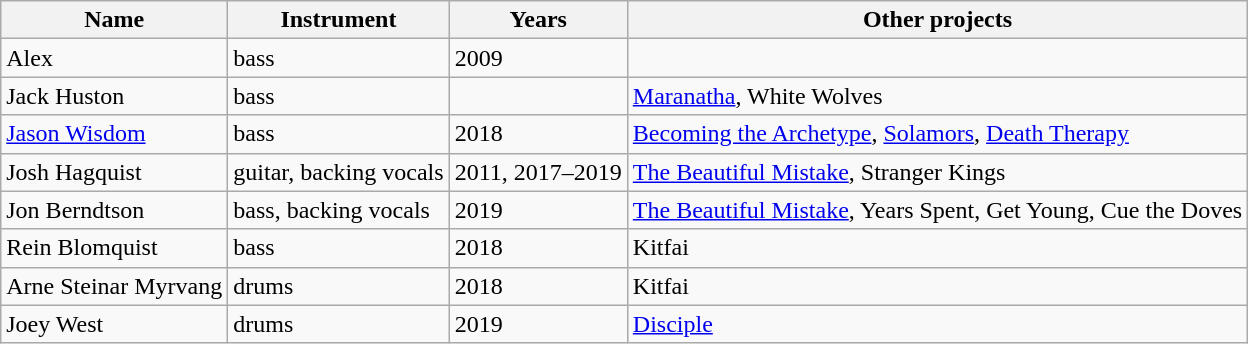<table class="wikitable">
<tr>
<th>Name</th>
<th>Instrument</th>
<th>Years</th>
<th>Other projects</th>
</tr>
<tr>
<td>Alex</td>
<td>bass</td>
<td>2009</td>
<td></td>
</tr>
<tr>
<td>Jack Huston</td>
<td>bass</td>
<td></td>
<td><a href='#'>Maranatha</a>, White Wolves</td>
</tr>
<tr>
<td><a href='#'>Jason Wisdom</a></td>
<td>bass</td>
<td>2018</td>
<td><a href='#'>Becoming the Archetype</a>, <a href='#'>Solamors</a>, <a href='#'>Death Therapy</a></td>
</tr>
<tr>
<td>Josh Hagquist</td>
<td>guitar, backing vocals</td>
<td>2011, 2017–2019</td>
<td><a href='#'>The Beautiful Mistake</a>, Stranger Kings</td>
</tr>
<tr>
<td>Jon Berndtson</td>
<td>bass, backing vocals</td>
<td>2019</td>
<td><a href='#'>The Beautiful Mistake</a>, Years Spent, Get Young, Cue the Doves</td>
</tr>
<tr>
<td>Rein Blomquist</td>
<td>bass</td>
<td>2018</td>
<td>Kitfai</td>
</tr>
<tr>
<td>Arne Steinar Myrvang</td>
<td>drums</td>
<td>2018</td>
<td>Kitfai</td>
</tr>
<tr>
<td>Joey West</td>
<td>drums</td>
<td>2019</td>
<td><a href='#'>Disciple</a></td>
</tr>
</table>
